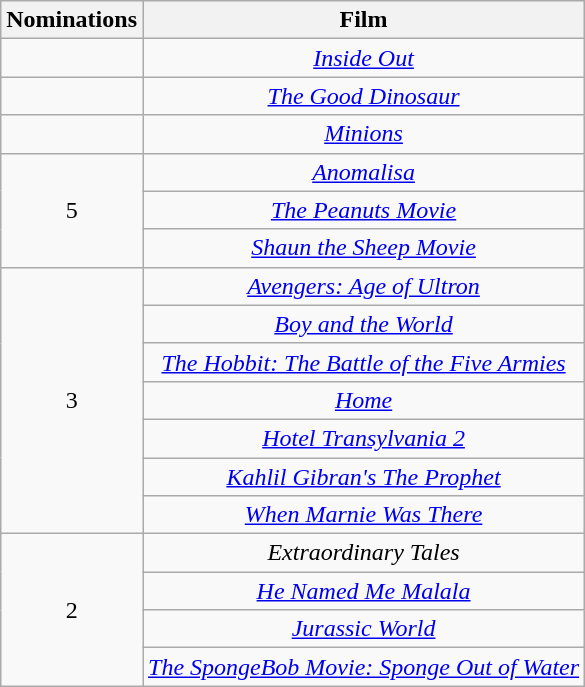<table class="wikitable" style="text-align: center">
<tr>
<th scope="col" width="55">Nominations</th>
<th scope="col" align="center">Film</th>
</tr>
<tr>
<td></td>
<td><em><a href='#'>Inside Out</a></em></td>
</tr>
<tr>
<td></td>
<td><em><a href='#'>The Good Dinosaur</a></em></td>
</tr>
<tr>
<td></td>
<td><em><a href='#'>Minions</a></em></td>
</tr>
<tr>
<td rowspan=3 style="text-align:center">5</td>
<td><em><a href='#'>Anomalisa</a></em></td>
</tr>
<tr>
<td><em><a href='#'>The Peanuts Movie</a></em></td>
</tr>
<tr>
<td><em><a href='#'>Shaun the Sheep Movie</a></em></td>
</tr>
<tr>
<td rowspan=7 style="text-align:center">3</td>
<td><em><a href='#'>Avengers: Age of Ultron</a></em></td>
</tr>
<tr>
<td><em><a href='#'>Boy and the World</a></em></td>
</tr>
<tr>
<td><em><a href='#'>The Hobbit: The Battle of the Five Armies</a></em></td>
</tr>
<tr>
<td><em><a href='#'>Home</a></em></td>
</tr>
<tr>
<td><em><a href='#'>Hotel Transylvania 2</a></em></td>
</tr>
<tr>
<td><em><a href='#'>Kahlil Gibran's The Prophet</a></em></td>
</tr>
<tr>
<td><em><a href='#'>When Marnie Was There</a></em></td>
</tr>
<tr>
<td rowspan=4 style="text-align:center">2</td>
<td><em>Extraordinary Tales</em></td>
</tr>
<tr>
<td><em><a href='#'>He Named Me Malala</a></em></td>
</tr>
<tr>
<td><em><a href='#'>Jurassic World</a></em></td>
</tr>
<tr>
<td><em><a href='#'>The SpongeBob Movie: Sponge Out of Water</a></em></td>
</tr>
</table>
